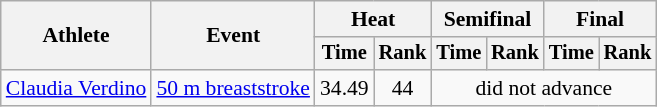<table class="wikitable" style="text-align:center; font-size:90%">
<tr>
<th rowspan="2">Athlete</th>
<th rowspan="2">Event</th>
<th colspan="2">Heat</th>
<th colspan="2">Semifinal</th>
<th colspan="2">Final</th>
</tr>
<tr style="font-size:95%">
<th>Time</th>
<th>Rank</th>
<th>Time</th>
<th>Rank</th>
<th>Time</th>
<th>Rank</th>
</tr>
<tr>
<td align=left><a href='#'>Claudia Verdino</a></td>
<td align=left><a href='#'>50 m breaststroke</a></td>
<td>34.49</td>
<td>44</td>
<td colspan=4>did not advance</td>
</tr>
</table>
